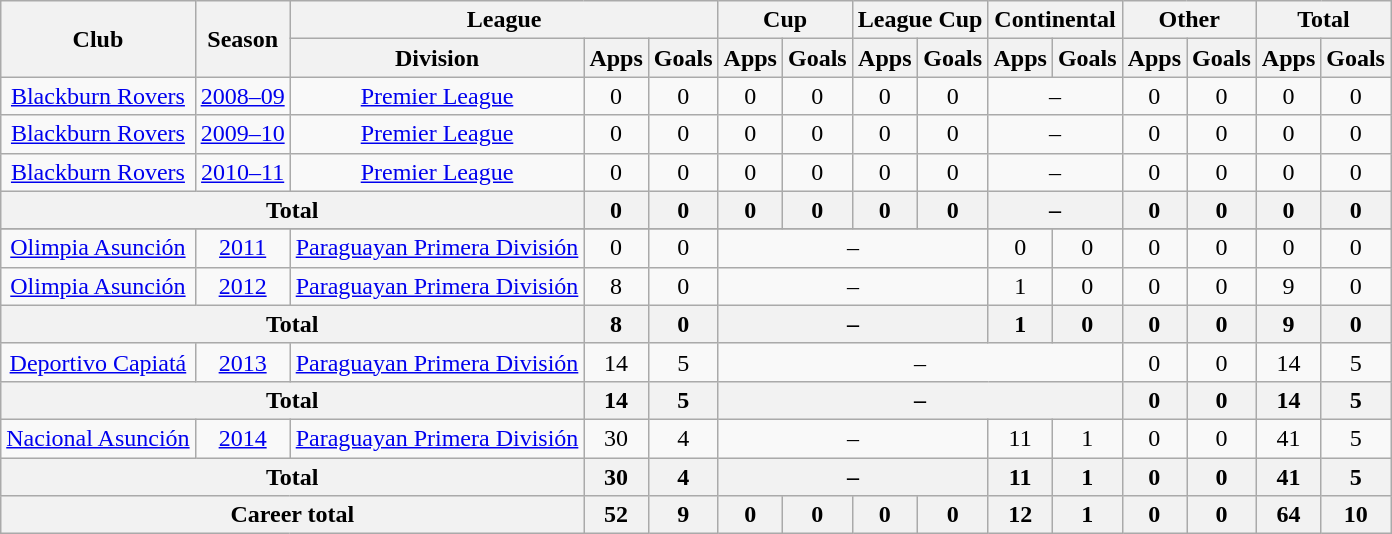<table class="wikitable" style="text-align: center;">
<tr>
<th rowspan="2">Club</th>
<th rowspan="2">Season</th>
<th colspan="3">League</th>
<th colspan="2">Cup</th>
<th colspan="2">League Cup</th>
<th colspan="2">Continental</th>
<th colspan="2">Other</th>
<th colspan="2">Total</th>
</tr>
<tr>
<th>Division</th>
<th>Apps</th>
<th>Goals</th>
<th>Apps</th>
<th>Goals</th>
<th>Apps</th>
<th>Goals</th>
<th>Apps</th>
<th>Goals</th>
<th>Apps</th>
<th>Goals</th>
<th>Apps</th>
<th>Goals</th>
</tr>
<tr>
<td><a href='#'>Blackburn Rovers</a></td>
<td><a href='#'>2008–09</a></td>
<td><a href='#'>Premier League</a></td>
<td>0</td>
<td>0</td>
<td>0</td>
<td>0</td>
<td>0</td>
<td>0</td>
<td colspan="2">–</td>
<td>0</td>
<td>0</td>
<td>0</td>
<td>0</td>
</tr>
<tr>
<td><a href='#'>Blackburn Rovers</a></td>
<td><a href='#'>2009–10</a></td>
<td><a href='#'>Premier League</a></td>
<td>0</td>
<td>0</td>
<td>0</td>
<td>0</td>
<td>0</td>
<td>0</td>
<td colspan="2">–</td>
<td>0</td>
<td>0</td>
<td>0</td>
<td>0</td>
</tr>
<tr>
<td><a href='#'>Blackburn Rovers</a></td>
<td><a href='#'>2010–11</a></td>
<td><a href='#'>Premier League</a></td>
<td>0</td>
<td>0</td>
<td>0</td>
<td>0</td>
<td>0</td>
<td>0</td>
<td colspan="2">–</td>
<td>0</td>
<td>0</td>
<td>0</td>
<td>0</td>
</tr>
<tr>
<th colspan="3">Total</th>
<th>0</th>
<th>0</th>
<th>0</th>
<th>0</th>
<th>0</th>
<th>0</th>
<th colspan="2">–</th>
<th>0</th>
<th>0</th>
<th>0</th>
<th>0</th>
</tr>
<tr>
</tr>
<tr>
<td><a href='#'>Olimpia Asunción</a></td>
<td><a href='#'>2011</a></td>
<td><a href='#'>Paraguayan Primera División</a></td>
<td>0</td>
<td>0</td>
<td colspan="4">–</td>
<td>0</td>
<td>0</td>
<td>0</td>
<td>0</td>
<td>0</td>
<td>0</td>
</tr>
<tr>
<td><a href='#'>Olimpia Asunción</a></td>
<td><a href='#'>2012</a></td>
<td><a href='#'>Paraguayan Primera División</a></td>
<td>8</td>
<td>0</td>
<td colspan="4">–</td>
<td>1</td>
<td>0</td>
<td>0</td>
<td>0</td>
<td>9</td>
<td>0</td>
</tr>
<tr>
<th colspan="3">Total</th>
<th>8</th>
<th>0</th>
<th colspan="4">–</th>
<th>1</th>
<th>0</th>
<th>0</th>
<th>0</th>
<th>9</th>
<th>0</th>
</tr>
<tr>
<td><a href='#'>Deportivo Capiatá</a></td>
<td><a href='#'>2013</a></td>
<td><a href='#'>Paraguayan Primera División</a></td>
<td>14</td>
<td>5</td>
<td colspan="6">–</td>
<td>0</td>
<td>0</td>
<td>14</td>
<td>5</td>
</tr>
<tr>
<th colspan="3">Total</th>
<th>14</th>
<th>5</th>
<th colspan="6">–</th>
<th>0</th>
<th>0</th>
<th>14</th>
<th>5</th>
</tr>
<tr>
<td><a href='#'>Nacional Asunción</a></td>
<td><a href='#'>2014</a></td>
<td><a href='#'>Paraguayan Primera División</a></td>
<td>30</td>
<td>4</td>
<td colspan="4">–</td>
<td>11</td>
<td>1</td>
<td>0</td>
<td>0</td>
<td>41</td>
<td>5</td>
</tr>
<tr>
<th colspan="3">Total</th>
<th>30</th>
<th>4</th>
<th colspan="4">–</th>
<th>11</th>
<th>1</th>
<th>0</th>
<th>0</th>
<th>41</th>
<th>5</th>
</tr>
<tr>
<th colspan="3">Career total</th>
<th>52</th>
<th>9</th>
<th>0</th>
<th>0</th>
<th>0</th>
<th>0</th>
<th>12</th>
<th>1</th>
<th>0</th>
<th>0</th>
<th>64</th>
<th>10</th>
</tr>
</table>
